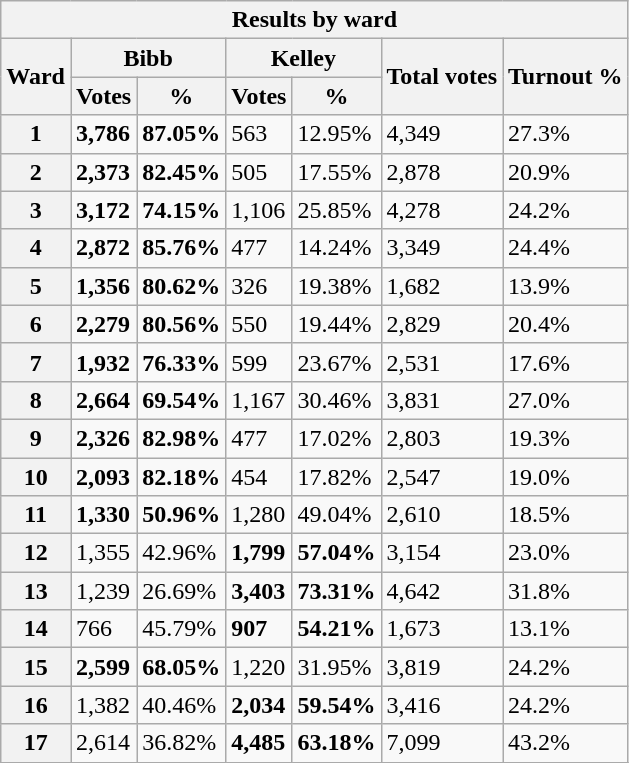<table class="wikitable collapsible sortable">
<tr>
<th colspan=7 textalign=center>Results by ward</th>
</tr>
<tr>
<th rowspan=2>Ward</th>
<th colspan=2>Bibb</th>
<th colspan=2>Kelley</th>
<th rowspan=2>Total votes</th>
<th rowspan=2>Turnout %</th>
</tr>
<tr>
<th>Votes</th>
<th>%</th>
<th>Votes</th>
<th>%</th>
</tr>
<tr>
<th>1</th>
<td><strong>3,786</strong></td>
<td><strong>87.05%</strong></td>
<td>563</td>
<td>12.95%</td>
<td>4,349</td>
<td>27.3%</td>
</tr>
<tr>
<th>2</th>
<td><strong>2,373</strong></td>
<td><strong>82.45%</strong></td>
<td>505</td>
<td>17.55%</td>
<td>2,878</td>
<td>20.9%</td>
</tr>
<tr>
<th>3</th>
<td><strong>3,172</strong></td>
<td><strong>74.15%</strong></td>
<td>1,106</td>
<td>25.85%</td>
<td>4,278</td>
<td>24.2%</td>
</tr>
<tr>
<th>4</th>
<td><strong>2,872</strong></td>
<td><strong>85.76%</strong></td>
<td>477</td>
<td>14.24%</td>
<td>3,349</td>
<td>24.4%</td>
</tr>
<tr>
<th>5</th>
<td><strong>1,356</strong></td>
<td><strong>80.62%</strong></td>
<td>326</td>
<td>19.38%</td>
<td>1,682</td>
<td>13.9%</td>
</tr>
<tr>
<th>6</th>
<td><strong>2,279</strong></td>
<td><strong>80.56%</strong></td>
<td>550</td>
<td>19.44%</td>
<td>2,829</td>
<td>20.4%</td>
</tr>
<tr>
<th>7</th>
<td><strong>1,932</strong></td>
<td><strong>76.33%</strong></td>
<td>599</td>
<td>23.67%</td>
<td>2,531</td>
<td>17.6%</td>
</tr>
<tr>
<th>8</th>
<td><strong>2,664</strong></td>
<td><strong>69.54%</strong></td>
<td>1,167</td>
<td>30.46%</td>
<td>3,831</td>
<td>27.0%</td>
</tr>
<tr>
<th>9</th>
<td><strong>2,326</strong></td>
<td><strong>82.98%</strong></td>
<td>477</td>
<td>17.02%</td>
<td>2,803</td>
<td>19.3%</td>
</tr>
<tr>
<th>10</th>
<td><strong>2,093</strong></td>
<td><strong>82.18%</strong></td>
<td>454</td>
<td>17.82%</td>
<td>2,547</td>
<td>19.0%</td>
</tr>
<tr>
<th>11</th>
<td><strong>1,330</strong></td>
<td><strong>50.96%</strong></td>
<td>1,280</td>
<td>49.04%</td>
<td>2,610</td>
<td>18.5%</td>
</tr>
<tr>
<th>12</th>
<td>1,355</td>
<td>42.96%</td>
<td><strong>1,799</strong></td>
<td><strong>57.04%</strong></td>
<td>3,154</td>
<td>23.0%</td>
</tr>
<tr>
<th>13</th>
<td>1,239</td>
<td>26.69%</td>
<td><strong>3,403</strong></td>
<td><strong>73.31%</strong></td>
<td>4,642</td>
<td>31.8%</td>
</tr>
<tr>
<th>14</th>
<td>766</td>
<td>45.79%</td>
<td><strong>907</strong></td>
<td><strong>54.21%</strong></td>
<td>1,673</td>
<td>13.1%</td>
</tr>
<tr>
<th>15</th>
<td><strong>2,599</strong></td>
<td><strong>68.05%</strong></td>
<td>1,220</td>
<td>31.95%</td>
<td>3,819</td>
<td>24.2%</td>
</tr>
<tr>
<th>16</th>
<td>1,382</td>
<td>40.46%</td>
<td><strong>2,034</strong></td>
<td><strong>59.54%</strong></td>
<td>3,416</td>
<td>24.2%</td>
</tr>
<tr>
<th>17</th>
<td>2,614</td>
<td>36.82%</td>
<td><strong>4,485</strong></td>
<td><strong>63.18%</strong></td>
<td>7,099</td>
<td>43.2%</td>
</tr>
<tr>
</tr>
</table>
